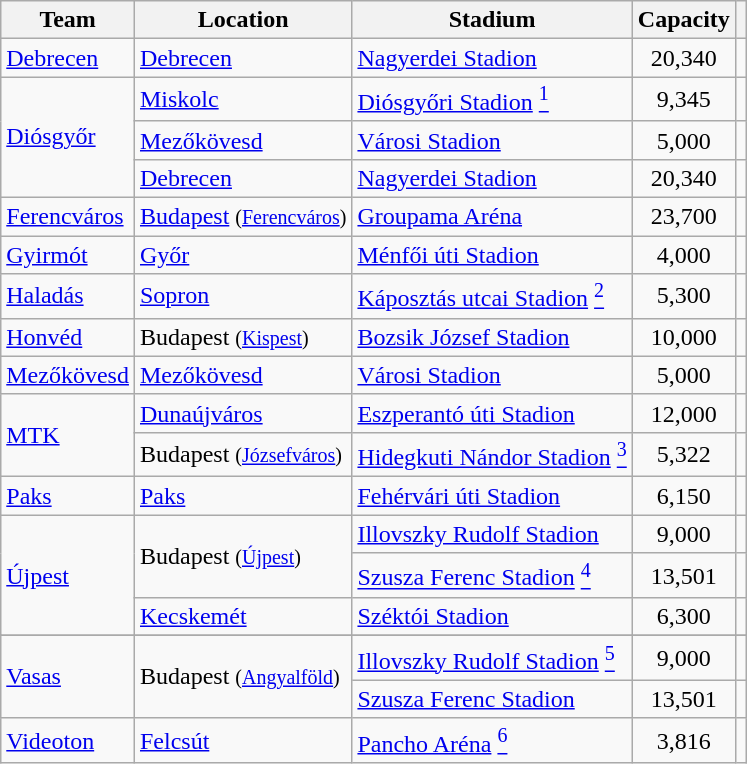<table class="wikitable sortable">
<tr>
<th>Team</th>
<th>Location</th>
<th>Stadium</th>
<th>Capacity</th>
<th></th>
</tr>
<tr>
<td><a href='#'>Debrecen</a></td>
<td><a href='#'>Debrecen</a></td>
<td><a href='#'>Nagyerdei Stadion</a></td>
<td align="center">20,340</td>
<td align=center></td>
</tr>
<tr>
<td rowspan=3><a href='#'>Diósgyőr</a></td>
<td><a href='#'>Miskolc</a></td>
<td><a href='#'>Diósgyőri Stadion</a> <a href='#'><sup>1</sup></a></td>
<td align="center">9,345</td>
<td align=center></td>
</tr>
<tr>
<td><a href='#'>Mezőkövesd</a></td>
<td><a href='#'>Városi Stadion</a></td>
<td align="center">5,000</td>
<td align=center></td>
</tr>
<tr>
<td><a href='#'>Debrecen</a></td>
<td><a href='#'>Nagyerdei Stadion</a></td>
<td align="center">20,340</td>
<td align=center></td>
</tr>
<tr>
<td><a href='#'>Ferencváros</a></td>
<td><a href='#'>Budapest</a> <small>(<a href='#'>Ferencváros</a>)</small></td>
<td><a href='#'>Groupama Aréna</a></td>
<td align="center">23,700</td>
<td align=center></td>
</tr>
<tr>
<td><a href='#'>Gyirmót</a></td>
<td><a href='#'>Győr</a></td>
<td><a href='#'>Ménfői úti Stadion</a></td>
<td align="center">4,000</td>
<td align=center></td>
</tr>
<tr>
<td><a href='#'>Haladás</a></td>
<td><a href='#'>Sopron</a></td>
<td><a href='#'>Káposztás utcai Stadion</a> <a href='#'><sup>2</sup></a></td>
<td align="center">5,300</td>
<td align=center></td>
</tr>
<tr>
<td><a href='#'>Honvéd</a></td>
<td>Budapest <small>(<a href='#'>Kispest</a>)</small></td>
<td><a href='#'>Bozsik József Stadion</a></td>
<td align="center">10,000</td>
<td align=center></td>
</tr>
<tr>
<td><a href='#'>Mezőkövesd</a></td>
<td><a href='#'>Mezőkövesd</a></td>
<td><a href='#'>Városi Stadion</a></td>
<td align="center">5,000</td>
<td align=center></td>
</tr>
<tr>
<td rowspan=2><a href='#'>MTK</a></td>
<td><a href='#'>Dunaújváros</a></td>
<td><a href='#'>Eszperantó úti Stadion</a></td>
<td align="center">12,000</td>
<td align=center></td>
</tr>
<tr>
<td>Budapest <small>(<a href='#'>Józsefváros</a>)</small></td>
<td><a href='#'>Hidegkuti Nándor Stadion</a> <a href='#'><sup>3</sup></a></td>
<td align="center">5,322</td>
<td align=center></td>
</tr>
<tr>
<td><a href='#'>Paks</a></td>
<td><a href='#'>Paks</a></td>
<td><a href='#'>Fehérvári úti Stadion</a></td>
<td align="center">6,150</td>
<td align=center></td>
</tr>
<tr>
<td rowspan="3"><a href='#'>Újpest</a></td>
<td rowspan=2>Budapest <small>(<a href='#'>Újpest</a>)</small></td>
<td><a href='#'>Illovszky Rudolf Stadion</a></td>
<td align="center">9,000</td>
<td align=center></td>
</tr>
<tr>
<td><a href='#'>Szusza Ferenc Stadion</a> <a href='#'><sup>4</sup></a></td>
<td align="center">13,501</td>
<td align=center></td>
</tr>
<tr>
<td><a href='#'>Kecskemét</a></td>
<td><a href='#'>Széktói Stadion</a></td>
<td align="center">6,300</td>
<td></td>
</tr>
<tr>
</tr>
<tr>
<td rowspan=2><a href='#'>Vasas</a></td>
<td rowspan=2>Budapest <small>(<a href='#'>Angyalföld</a>)</small></td>
<td><a href='#'>Illovszky Rudolf Stadion</a> <a href='#'><sup>5</sup></a></td>
<td align="center">9,000</td>
<td align=center></td>
</tr>
<tr>
<td><a href='#'>Szusza Ferenc Stadion</a></td>
<td align="center">13,501</td>
<td align=center></td>
</tr>
<tr>
<td><a href='#'>Videoton</a></td>
<td><a href='#'>Felcsút</a></td>
<td><a href='#'>Pancho Aréna</a> <a href='#'><sup>6</sup></a></td>
<td align="center">3,816</td>
<td align=center></td>
</tr>
</table>
